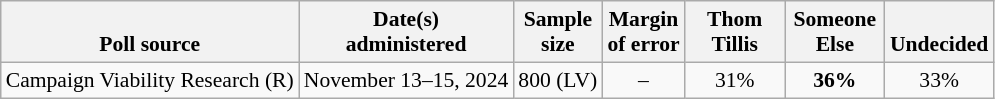<table class="wikitable" style="font-size:90%;text-align:center;">
<tr valign=bottom>
<th>Poll source</th>
<th>Date(s)<br>administered</th>
<th>Sample<br>size</th>
<th>Margin<br>of error</th>
<th style="width:60px;">Thom<br>Tillis</th>
<th style="width:60px;">Someone<br>Else</th>
<th>Undecided</th>
</tr>
<tr>
<td style="text-align:left;">Campaign Viability Research (R)</td>
<td>November 13–15, 2024</td>
<td>800 (LV)</td>
<td>–</td>
<td>31%</td>
<td><strong>36%</strong></td>
<td>33%</td>
</tr>
</table>
